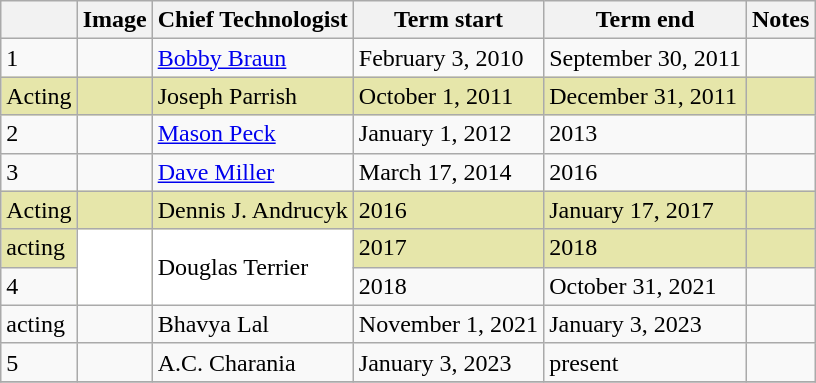<table class="wikitable">
<tr>
<th></th>
<th>Image</th>
<th>Chief Technologist</th>
<th>Term start</th>
<th>Term end</th>
<th>Notes</th>
</tr>
<tr>
<td>1</td>
<td></td>
<td><a href='#'>Bobby Braun</a></td>
<td>February 3, 2010</td>
<td>September 30, 2011</td>
<td></td>
</tr>
<tr bgcolor="#e6e6aa">
<td>Acting</td>
<td></td>
<td>Joseph Parrish</td>
<td>October 1, 2011</td>
<td>December 31, 2011</td>
<td></td>
</tr>
<tr>
<td>2</td>
<td></td>
<td><a href='#'>Mason Peck</a></td>
<td>January 1, 2012</td>
<td>2013</td>
<td></td>
</tr>
<tr>
<td>3</td>
<td></td>
<td><a href='#'>Dave Miller</a></td>
<td>March 17, 2014</td>
<td>2016</td>
<td></td>
</tr>
<tr bgcolor="#e6e6aa">
<td>Acting</td>
<td></td>
<td>Dennis J. Andrucyk</td>
<td>2016</td>
<td>January 17, 2017</td>
<td></td>
</tr>
<tr bgcolor="#e6e6aa">
<td>acting</td>
<td rowspan="2" bgcolor="#ffffff"></td>
<td rowspan="2" bgcolor="#ffffff">Douglas Terrier</td>
<td>2017</td>
<td>2018</td>
<td></td>
</tr>
<tr>
<td>4</td>
<td>2018</td>
<td>October 31, 2021</td>
<td></td>
</tr>
<tr>
<td>acting</td>
<td></td>
<td>Bhavya Lal</td>
<td>November 1, 2021</td>
<td>January 3, 2023</td>
<td></td>
</tr>
<tr>
<td>5</td>
<td></td>
<td>A.C. Charania</td>
<td>January 3, 2023</td>
<td>present</td>
<td></td>
</tr>
<tr>
</tr>
</table>
